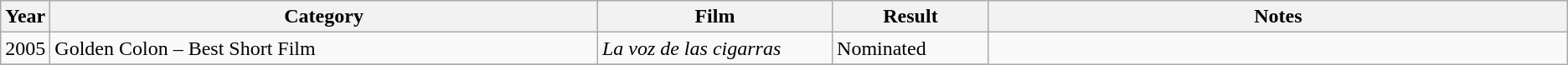<table class="wikitable">
<tr>
<th width="3%">Year</th>
<th width="35%">Category</th>
<th width="15%">Film</th>
<th width="10%">Result</th>
<th width="37%">Notes</th>
</tr>
<tr>
<td>2005</td>
<td>Golden Colon – Best Short Film</td>
<td><em>La voz de las cigarras</em></td>
<td>Nominated</td>
</tr>
<tr>
</tr>
</table>
